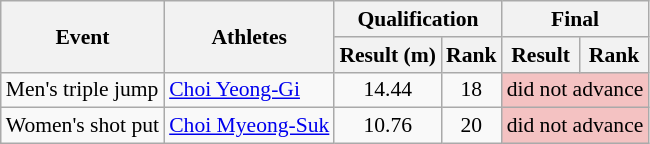<table class=wikitable style="font-size:90%">
<tr>
<th rowspan="2">Event</th>
<th rowspan="2">Athletes</th>
<th colspan="2">Qualification</th>
<th colspan="2">Final</th>
</tr>
<tr>
<th>Result (m)</th>
<th>Rank</th>
<th>Result</th>
<th>Rank</th>
</tr>
<tr>
<td>Men's triple jump</td>
<td><a href='#'>Choi Yeong-Gi</a></td>
<td align=center>14.44</td>
<td align=center>18</td>
<td bgcolor="f4c2c2" colspan=2 align="center">did not advance</td>
</tr>
<tr>
<td>Women's shot put</td>
<td><a href='#'>Choi Myeong-Suk</a></td>
<td align=center>10.76</td>
<td align=center>20</td>
<td bgcolor="f4c2c2" colspan=2 align="center">did not advance</td>
</tr>
</table>
